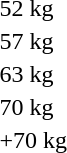<table>
<tr>
<td rowspan=2>52 kg</td>
<td rowspan=2></td>
<td rowspan=2></td>
<td></td>
</tr>
<tr>
<td></td>
</tr>
<tr>
<td>57 kg</td>
<td></td>
<td></td>
<td></td>
</tr>
<tr>
<td rowspan=2>63 kg</td>
<td rowspan=2></td>
<td rowspan=2></td>
<td></td>
</tr>
<tr>
<td></td>
</tr>
<tr>
<td>70 kg</td>
<td></td>
<td></td>
<td></td>
</tr>
<tr>
<td>+70 kg</td>
<td></td>
<td></td>
<td></td>
</tr>
</table>
